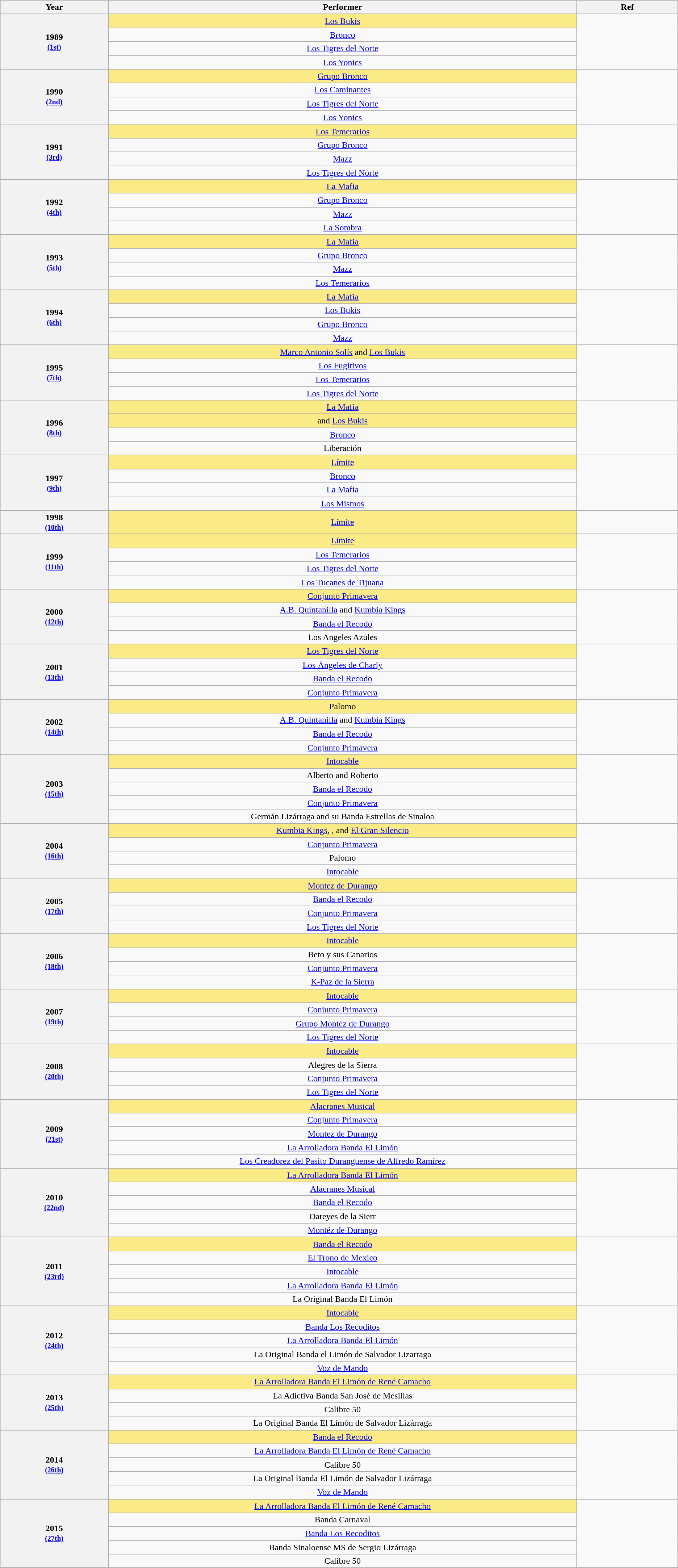<table class="wikitable sortable" style="text-align:center;">
<tr style="background:#bebebe;">
<th scope="col" style="width:1%;">Year</th>
<th scope="col" style="width:5%;">Performer</th>
<th scope="col" style="width:1%;" class="unsortable">Ref</th>
</tr>
<tr>
<th scope="row" rowspan=4>1989 <br><small><a href='#'>(1st)</a></small></th>
<td style="background:#FAEB86"><a href='#'>Los Bukis</a></td>
<td rowspan=4></td>
</tr>
<tr>
<td><a href='#'>Bronco</a></td>
</tr>
<tr>
<td><a href='#'>Los Tigres del Norte</a></td>
</tr>
<tr>
<td><a href='#'>Los Yonics</a></td>
</tr>
<tr>
<th scope="row" rowspan=4>1990 <br><small><a href='#'>(2nd)</a></small></th>
<td style="background:#FAEB86"><a href='#'>Grupo Bronco</a></td>
<td rowspan=4></td>
</tr>
<tr>
<td><a href='#'>Los Caminantes</a></td>
</tr>
<tr>
<td><a href='#'>Los Tigres del Norte</a></td>
</tr>
<tr>
<td><a href='#'>Los Yonics</a></td>
</tr>
<tr>
<th scope="row" rowspan=4>1991 <br><small><a href='#'>(3rd)</a></small></th>
<td style="background:#FAEB86"><a href='#'>Los Temerarios</a></td>
<td rowspan=4></td>
</tr>
<tr>
<td><a href='#'>Grupo Bronco</a></td>
</tr>
<tr>
<td><a href='#'>Mazz</a></td>
</tr>
<tr>
<td><a href='#'>Los Tigres del Norte</a></td>
</tr>
<tr>
<th scope="row" rowspan=4>1992 <br><small><a href='#'>(4th)</a></small></th>
<td style="background:#FAEB86"><a href='#'>La Mafia</a></td>
<td rowspan=4></td>
</tr>
<tr>
<td><a href='#'>Grupo Bronco</a></td>
</tr>
<tr>
<td><a href='#'>Mazz</a></td>
</tr>
<tr>
<td><a href='#'>La Sombra</a></td>
</tr>
<tr>
<th scope="row" rowspan=4 style="text-align:center">1993 <br><small><a href='#'>(5th)</a></small></th>
<td style="background:#FAEB86"><a href='#'>La Mafia</a></td>
<td rowspan=4></td>
</tr>
<tr>
<td><a href='#'>Grupo Bronco</a></td>
</tr>
<tr>
<td><a href='#'>Mazz</a></td>
</tr>
<tr>
<td><a href='#'>Los Temerarios</a></td>
</tr>
<tr>
<th scope="row" rowspan=4>1994 <br><small><a href='#'>(6th)</a></small></th>
<td style="background:#FAEB86"><a href='#'>La Mafia</a></td>
<td rowspan=4></td>
</tr>
<tr>
<td><a href='#'>Los Bukis</a></td>
</tr>
<tr>
<td><a href='#'>Grupo Bronco</a></td>
</tr>
<tr>
<td><a href='#'>Mazz</a></td>
</tr>
<tr>
<th scope="row" rowspan=4>1995 <br><small><a href='#'>(7th)</a></small></th>
<td style="background:#FAEB86"><a href='#'>Marco Antonio Solís</a> and <a href='#'>Los Bukis</a></td>
<td rowspan=4></td>
</tr>
<tr>
<td><a href='#'>Los Fugitivos</a></td>
</tr>
<tr>
<td><a href='#'>Los Temerarios</a></td>
</tr>
<tr>
<td><a href='#'>Los Tigres del Norte</a></td>
</tr>
<tr>
<th scope="row" rowspan=4>1996 <br><small><a href='#'>(8th)</a></small></th>
<td style="background:#FAEB86"><a href='#'>La Mafia</a></td>
<td rowspan=4></td>
</tr>
<tr>
<td style="background:#FAEB86"> and <a href='#'>Los Bukis</a></td>
</tr>
<tr>
<td><a href='#'>Bronco</a></td>
</tr>
<tr>
<td>Liberación</td>
</tr>
<tr>
<th scope="row" rowspan=4>1997 <br><small><a href='#'>(9th)</a></small></th>
<td style="background:#FAEB86"><a href='#'>Límite</a></td>
<td rowspan=4></td>
</tr>
<tr>
<td><a href='#'>Bronco</a></td>
</tr>
<tr>
<td><a href='#'>La Mafia</a></td>
</tr>
<tr>
<td><a href='#'>Los Mismos</a></td>
</tr>
<tr>
<th scope="row">1998 <br><small><a href='#'>(10th)</a></small></th>
<td style="background:#FAEB86"><a href='#'>Límite</a></td>
<td></td>
</tr>
<tr>
<th scope="row" rowspan=4>1999 <br><small><a href='#'>(11th)</a></small></th>
<td style="background:#FAEB86"><a href='#'>Límite</a></td>
<td rowspan=4></td>
</tr>
<tr>
<td><a href='#'>Los Temerarios</a></td>
</tr>
<tr>
<td><a href='#'>Los Tigres del Norte</a></td>
</tr>
<tr>
<td><a href='#'>Los Tucanes de Tijuana</a></td>
</tr>
<tr>
<th scope="row" rowspan=4>2000 <br><small><a href='#'>(12th)</a></small></th>
<td style="background:#FAEB86"><a href='#'>Conjunto Primavera</a></td>
<td rowspan=4></td>
</tr>
<tr>
<td><a href='#'>A.B. Quintanilla</a> and <a href='#'>Kumbia Kings</a></td>
</tr>
<tr>
<td><a href='#'>Banda el Recodo</a></td>
</tr>
<tr>
<td>Los Angeles Azules</td>
</tr>
<tr>
<th scope="row" rowspan=4>2001 <br><small><a href='#'>(13th)</a></small></th>
<td style="background:#FAEB86"><a href='#'>Los Tigres del Norte</a></td>
<td rowspan=4></td>
</tr>
<tr>
<td><a href='#'>Los Ángeles de Charly</a></td>
</tr>
<tr>
<td><a href='#'>Banda el Recodo</a></td>
</tr>
<tr>
<td><a href='#'>Conjunto Primavera</a></td>
</tr>
<tr>
<th scope="row" rowspan=4>2002 <br><small><a href='#'>(14th)</a></small></th>
<td style="background:#FAEB86">Palomo</td>
<td rowspan=4></td>
</tr>
<tr>
<td><a href='#'>A.B. Quintanilla</a> and <a href='#'>Kumbia Kings</a></td>
</tr>
<tr>
<td><a href='#'>Banda el Recodo</a></td>
</tr>
<tr>
<td><a href='#'>Conjunto Primavera</a></td>
</tr>
<tr>
<th scope="row" rowspan=5>2003 <br><small><a href='#'>(15th)</a></small></th>
<td style="background:#FAEB86"><a href='#'>Intocable</a></td>
<td rowspan=5></td>
</tr>
<tr>
<td>Alberto and Roberto</td>
</tr>
<tr>
<td><a href='#'>Banda el Recodo</a></td>
</tr>
<tr>
<td><a href='#'>Conjunto Primavera</a></td>
</tr>
<tr>
<td>Germán Lizárraga and su Banda Estrellas de Sinaloa</td>
</tr>
<tr>
<th scope="row" rowspan=4>2004 <br><small><a href='#'>(16th)</a></small></th>
<td style="background:#FAEB86"><a href='#'>Kumbia Kings</a>, , and <a href='#'>El Gran Silencio</a></td>
<td rowspan=4></td>
</tr>
<tr>
<td><a href='#'>Conjunto Primavera</a></td>
</tr>
<tr>
<td>Palomo</td>
</tr>
<tr>
<td><a href='#'>Intocable</a></td>
</tr>
<tr>
<th scope="row" rowspan=4>2005 <br><small><a href='#'>(17th)</a></small></th>
<td style="background:#FAEB86"><a href='#'>Montez de Durango</a></td>
<td rowspan=4></td>
</tr>
<tr>
<td><a href='#'>Banda el Recodo</a></td>
</tr>
<tr>
<td><a href='#'>Conjunto Primavera</a></td>
</tr>
<tr>
<td><a href='#'>Los Tigres del Norte</a></td>
</tr>
<tr>
<th scope="row" rowspan=4>2006 <br><small><a href='#'>(18th)</a></small></th>
<td style="background:#FAEB86"><a href='#'>Intocable</a></td>
<td rowspan=4></td>
</tr>
<tr>
<td>Beto y sus Canarios</td>
</tr>
<tr>
<td><a href='#'>Conjunto Primavera</a></td>
</tr>
<tr>
<td><a href='#'>K-Paz de la Sierra</a></td>
</tr>
<tr>
<th scope="row" rowspan=4>2007 <br><small><a href='#'>(19th)</a></small></th>
<td style="background:#FAEB86"><a href='#'>Intocable</a></td>
<td rowspan=4></td>
</tr>
<tr>
<td><a href='#'>Conjunto Primavera</a></td>
</tr>
<tr>
<td><a href='#'>Grupo Montéz de Durango</a></td>
</tr>
<tr>
<td><a href='#'>Los Tigres del Norte</a></td>
</tr>
<tr>
<th scope="row" rowspan=4>2008 <br><small><a href='#'>(20th)</a></small></th>
<td style="background:#FAEB86"><a href='#'>Intocable</a></td>
<td rowspan=4></td>
</tr>
<tr>
<td>Alegres de la Sierra</td>
</tr>
<tr>
<td><a href='#'>Conjunto Primavera</a></td>
</tr>
<tr>
<td><a href='#'>Los Tigres del Norte</a></td>
</tr>
<tr>
<th scope="row" rowspan=5>2009 <br><small><a href='#'>(21st)</a></small></th>
<td style="background:#FAEB86"><a href='#'>Alacranes Musical</a></td>
<td rowspan=5></td>
</tr>
<tr>
<td><a href='#'>Conjunto Primavera</a></td>
</tr>
<tr>
<td><a href='#'>Montez de Durango</a></td>
</tr>
<tr>
<td><a href='#'>La Arrolladora Banda El Limón</a></td>
</tr>
<tr>
<td><a href='#'>Los Creadorez del Pasito Duranguense de Alfredo Ramírez</a></td>
</tr>
<tr>
<th scope="row" rowspan=5>2010 <br><small><a href='#'>(22nd)</a></small></th>
<td style="background:#FAEB86"><a href='#'>La Arrolladora Banda El Limón</a></td>
<td rowspan=5></td>
</tr>
<tr>
<td><a href='#'>Alacranes Musical</a></td>
</tr>
<tr>
<td><a href='#'>Banda el Recodo</a></td>
</tr>
<tr>
<td>Dareyes de la Sierr</td>
</tr>
<tr>
<td><a href='#'>Montéz de Durango</a></td>
</tr>
<tr>
<th scope="row" rowspan=5>2011 <br><small><a href='#'>(23rd)</a></small></th>
<td style="background:#FAEB86"><a href='#'>Banda el Recodo</a></td>
<td rowspan=5></td>
</tr>
<tr>
<td><a href='#'>El Trono de Mexico</a></td>
</tr>
<tr>
<td><a href='#'>Intocable</a></td>
</tr>
<tr>
<td><a href='#'>La Arrolladora Banda El Limón</a></td>
</tr>
<tr>
<td>La Original Banda El Limón</td>
</tr>
<tr>
<th scope="row" rowspan=5>2012 <br><small><a href='#'>(24th)</a></small></th>
<td style="background:#FAEB86"><a href='#'>Intocable</a></td>
<td rowspan=5></td>
</tr>
<tr>
<td><a href='#'>Banda Los Recoditos</a></td>
</tr>
<tr>
<td><a href='#'>La Arrolladora Banda El Limón</a></td>
</tr>
<tr>
<td>La Original Banda el Limón de Salvador Lizarraga</td>
</tr>
<tr>
<td><a href='#'>Voz de Mando</a></td>
</tr>
<tr>
<th scope="row" rowspan=4>2013 <br><small><a href='#'>(25th)</a></small></th>
<td style="background:#FAEB86"><a href='#'>La Arrolladora Banda El Limón de René Camacho</a></td>
<td rowspan=4></td>
</tr>
<tr>
<td>La Adictiva Banda San José de Mesillas</td>
</tr>
<tr>
<td>Calibre 50</td>
</tr>
<tr>
<td>La Original Banda El Limón de Salvador Lizárraga</td>
</tr>
<tr>
<th scope="row" rowspan=5>2014 <br><small><a href='#'>(26th)</a></small></th>
<td style="background:#FAEB86"><a href='#'>Banda el Recodo</a></td>
<td rowspan=5></td>
</tr>
<tr>
<td><a href='#'>La Arrolladora Banda El Limón de René Camacho</a></td>
</tr>
<tr>
<td>Calibre 50</td>
</tr>
<tr>
<td>La Original Banda El Limón de Salvador Lizárraga</td>
</tr>
<tr>
<td><a href='#'>Voz de Mando</a></td>
</tr>
<tr>
<th scope="row" rowspan=5>2015 <br><small><a href='#'>(27th)</a></small></th>
<td style="background:#FAEB86"><a href='#'>La Arrolladora Banda El Limón de René Camacho</a></td>
<td rowspan=5></td>
</tr>
<tr>
<td>Banda Carnaval</td>
</tr>
<tr>
<td><a href='#'>Banda Los Recoditos</a></td>
</tr>
<tr>
<td>Banda Sinaloense MS de Sergio Lizárraga</td>
</tr>
<tr>
<td>Calibre 50</td>
</tr>
<tr>
</tr>
</table>
